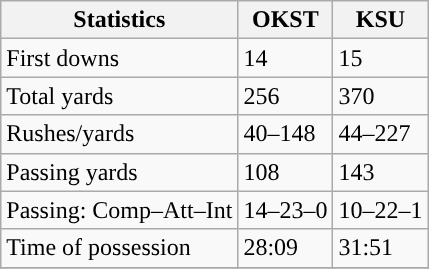<table class="wikitable" style="float: left;">
<tr>
<th>Statistics</th>
<th>OKST</th>
<th>KSU</th>
</tr>
<tr>
<td>First downs</td>
<td>14</td>
<td>15</td>
</tr>
<tr>
<td>Total yards</td>
<td>256</td>
<td>370</td>
</tr>
<tr>
<td>Rushes/yards</td>
<td>40–148</td>
<td>44–227</td>
</tr>
<tr>
<td>Passing yards</td>
<td>108</td>
<td>143</td>
</tr>
<tr>
<td>Passing: Comp–Att–Int</td>
<td>14–23–0</td>
<td>10–22–1</td>
</tr>
<tr>
<td>Time of possession</td>
<td>28:09</td>
<td>31:51</td>
</tr>
<tr>
</tr>
</table>
